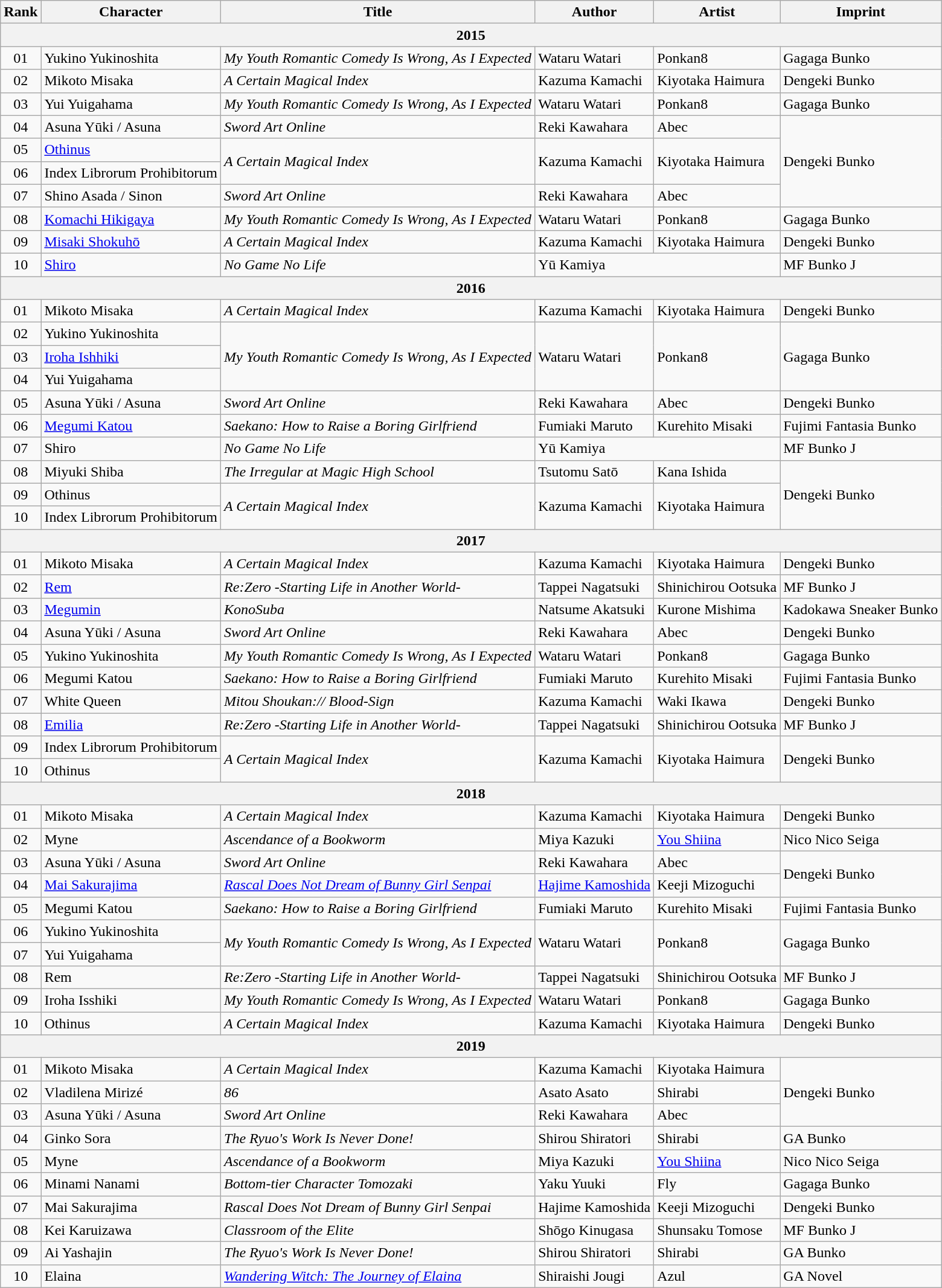<table class="wikitable">
<tr>
<th>Rank</th>
<th>Character</th>
<th>Title</th>
<th>Author</th>
<th>Artist</th>
<th>Imprint</th>
</tr>
<tr>
<th colspan="6">2015</th>
</tr>
<tr>
<td align="center">01</td>
<td>Yukino Yukinoshita</td>
<td><em>My Youth Romantic Comedy Is Wrong, As I Expected</em></td>
<td>Wataru Watari</td>
<td>Ponkan8</td>
<td>Gagaga Bunko</td>
</tr>
<tr>
<td align="center">02</td>
<td>Mikoto Misaka</td>
<td><em>A Certain Magical Index</em></td>
<td>Kazuma Kamachi</td>
<td>Kiyotaka Haimura</td>
<td>Dengeki Bunko</td>
</tr>
<tr>
<td align="center">03</td>
<td>Yui Yuigahama</td>
<td><em>My Youth Romantic Comedy Is Wrong, As I Expected</em></td>
<td>Wataru Watari</td>
<td>Ponkan8</td>
<td>Gagaga Bunko</td>
</tr>
<tr>
<td align="center">04</td>
<td>Asuna Yūki / Asuna</td>
<td><em>Sword Art Online</em></td>
<td>Reki Kawahara</td>
<td>Abec</td>
<td rowspan="4">Dengeki Bunko</td>
</tr>
<tr>
<td align="center">05</td>
<td><a href='#'>Othinus</a></td>
<td rowspan="2"><em>A Certain Magical Index</em></td>
<td rowspan="2">Kazuma Kamachi</td>
<td rowspan="2">Kiyotaka Haimura</td>
</tr>
<tr>
<td align="center">06</td>
<td>Index Librorum Prohibitorum</td>
</tr>
<tr>
<td align="center">07</td>
<td>Shino Asada / Sinon</td>
<td><em>Sword Art Online</em></td>
<td>Reki Kawahara</td>
<td>Abec</td>
</tr>
<tr>
<td align="center">08</td>
<td><a href='#'>Komachi Hikigaya</a></td>
<td><em>My Youth Romantic Comedy Is Wrong, As I Expected</em></td>
<td>Wataru Watari</td>
<td>Ponkan8</td>
<td>Gagaga Bunko</td>
</tr>
<tr>
<td align="center">09</td>
<td><a href='#'>Misaki Shokuhō</a></td>
<td><em>A Certain Magical Index</em></td>
<td>Kazuma Kamachi</td>
<td>Kiyotaka Haimura</td>
<td>Dengeki Bunko</td>
</tr>
<tr>
<td align="center">10</td>
<td><a href='#'>Shiro</a></td>
<td><em>No Game No Life</em></td>
<td colspan="2">Yū Kamiya</td>
<td>MF Bunko J</td>
</tr>
<tr>
<th colspan="6">2016</th>
</tr>
<tr>
<td align="center">01</td>
<td>Mikoto Misaka</td>
<td><em>A Certain Magical Index</em></td>
<td>Kazuma Kamachi</td>
<td>Kiyotaka Haimura</td>
<td>Dengeki Bunko</td>
</tr>
<tr>
<td align="center">02</td>
<td>Yukino Yukinoshita</td>
<td rowspan="3"><em>My Youth Romantic Comedy Is Wrong, As I Expected</em></td>
<td rowspan="3">Wataru Watari</td>
<td rowspan="3">Ponkan8</td>
<td rowspan="3">Gagaga Bunko</td>
</tr>
<tr>
<td align="center">03</td>
<td><a href='#'>Iroha Ishhiki</a></td>
</tr>
<tr>
<td align="center">04</td>
<td>Yui Yuigahama</td>
</tr>
<tr>
<td align="center">05</td>
<td>Asuna Yūki / Asuna</td>
<td><em>Sword Art Online</em></td>
<td>Reki Kawahara</td>
<td>Abec</td>
<td>Dengeki Bunko</td>
</tr>
<tr>
<td align="center">06</td>
<td><a href='#'>Megumi Katou</a></td>
<td><em>Saekano: How to Raise a Boring Girlfriend</em></td>
<td>Fumiaki Maruto</td>
<td>Kurehito Misaki</td>
<td>Fujimi Fantasia Bunko</td>
</tr>
<tr>
<td align="center">07</td>
<td>Shiro</td>
<td><em>No Game No Life</em></td>
<td colspan="2">Yū Kamiya</td>
<td>MF Bunko J</td>
</tr>
<tr>
<td align="center">08</td>
<td>Miyuki Shiba</td>
<td><em>The Irregular at Magic High School</em></td>
<td>Tsutomu Satō</td>
<td>Kana Ishida</td>
<td rowspan="3">Dengeki Bunko</td>
</tr>
<tr>
<td align="center">09</td>
<td>Othinus</td>
<td rowspan="2"><em>A Certain Magical Index</em></td>
<td rowspan="2">Kazuma Kamachi</td>
<td rowspan="2">Kiyotaka Haimura</td>
</tr>
<tr>
<td align="center">10</td>
<td>Index Librorum Prohibitorum</td>
</tr>
<tr>
<th colspan="6">2017</th>
</tr>
<tr>
<td align="center">01</td>
<td>Mikoto Misaka</td>
<td><em>A Certain Magical Index</em></td>
<td>Kazuma Kamachi</td>
<td>Kiyotaka Haimura</td>
<td>Dengeki Bunko</td>
</tr>
<tr>
<td align="center">02</td>
<td><a href='#'>Rem</a></td>
<td><em>Re:Zero -Starting Life in Another World-</em></td>
<td>Tappei Nagatsuki</td>
<td>Shinichirou Ootsuka</td>
<td>MF Bunko J</td>
</tr>
<tr>
<td align="center">03</td>
<td><a href='#'>Megumin</a></td>
<td><em>KonoSuba</em></td>
<td>Natsume Akatsuki</td>
<td>Kurone Mishima</td>
<td>Kadokawa Sneaker Bunko</td>
</tr>
<tr>
<td align="center">04</td>
<td>Asuna Yūki / Asuna</td>
<td><em>Sword Art Online</em></td>
<td>Reki Kawahara</td>
<td>Abec</td>
<td>Dengeki Bunko</td>
</tr>
<tr>
<td align="center">05</td>
<td>Yukino Yukinoshita</td>
<td><em>My Youth Romantic Comedy Is Wrong, As I Expected</em></td>
<td>Wataru Watari</td>
<td>Ponkan8</td>
<td>Gagaga Bunko</td>
</tr>
<tr>
<td align="center">06</td>
<td>Megumi Katou</td>
<td><em>Saekano: How to Raise a Boring Girlfriend</em></td>
<td>Fumiaki Maruto</td>
<td>Kurehito Misaki</td>
<td>Fujimi Fantasia Bunko</td>
</tr>
<tr>
<td align="center">07</td>
<td>White Queen</td>
<td><em>Mitou Shoukan:// Blood-Sign</em></td>
<td>Kazuma Kamachi</td>
<td>Waki Ikawa</td>
<td>Dengeki Bunko</td>
</tr>
<tr>
<td align="center">08</td>
<td><a href='#'>Emilia</a></td>
<td><em>Re:Zero -Starting Life in Another World-</em></td>
<td>Tappei Nagatsuki</td>
<td>Shinichirou Ootsuka</td>
<td>MF Bunko J</td>
</tr>
<tr>
<td align="center">09</td>
<td>Index Librorum Prohibitorum</td>
<td rowspan="2"><em>A Certain Magical Index</em></td>
<td rowspan="2">Kazuma Kamachi</td>
<td rowspan="2">Kiyotaka Haimura</td>
<td rowspan="2">Dengeki Bunko</td>
</tr>
<tr>
<td align="center">10</td>
<td>Othinus</td>
</tr>
<tr>
<th colspan="6">2018</th>
</tr>
<tr>
<td align="center">01</td>
<td>Mikoto Misaka</td>
<td><em>A Certain Magical Index</em></td>
<td>Kazuma Kamachi</td>
<td>Kiyotaka Haimura</td>
<td>Dengeki Bunko</td>
</tr>
<tr>
<td align="center">02</td>
<td>Myne</td>
<td><em>Ascendance of a Bookworm</em></td>
<td>Miya Kazuki</td>
<td><a href='#'>You Shiina</a></td>
<td>Nico Nico Seiga</td>
</tr>
<tr>
<td align="center">03</td>
<td>Asuna Yūki / Asuna</td>
<td><em>Sword Art Online</em></td>
<td>Reki Kawahara</td>
<td>Abec</td>
<td rowspan="2">Dengeki Bunko</td>
</tr>
<tr>
<td align="center">04</td>
<td><a href='#'>Mai Sakurajima</a></td>
<td><em><a href='#'>Rascal Does Not Dream of Bunny Girl Senpai</a></em></td>
<td><a href='#'>Hajime Kamoshida</a></td>
<td>Keeji Mizoguchi</td>
</tr>
<tr>
<td align="center">05</td>
<td>Megumi Katou</td>
<td><em>Saekano: How to Raise a Boring Girlfriend</em></td>
<td>Fumiaki Maruto</td>
<td>Kurehito Misaki</td>
<td>Fujimi Fantasia Bunko</td>
</tr>
<tr>
<td align="center">06</td>
<td>Yukino Yukinoshita</td>
<td rowspan="2"><em>My Youth Romantic Comedy Is Wrong, As I Expected</em></td>
<td rowspan="2">Wataru Watari</td>
<td rowspan="2">Ponkan8</td>
<td rowspan="2">Gagaga Bunko</td>
</tr>
<tr>
<td align="center">07</td>
<td>Yui Yuigahama</td>
</tr>
<tr>
<td align="center">08</td>
<td>Rem</td>
<td><em>Re:Zero -Starting Life in Another World-</em></td>
<td>Tappei Nagatsuki</td>
<td>Shinichirou Ootsuka</td>
<td>MF Bunko J</td>
</tr>
<tr>
<td align="center">09</td>
<td>Iroha Isshiki</td>
<td><em>My Youth Romantic Comedy Is Wrong, As I Expected</em></td>
<td>Wataru Watari</td>
<td>Ponkan8</td>
<td>Gagaga Bunko</td>
</tr>
<tr>
<td align="center">10</td>
<td>Othinus</td>
<td><em>A Certain Magical Index</em></td>
<td>Kazuma Kamachi</td>
<td>Kiyotaka Haimura</td>
<td>Dengeki Bunko</td>
</tr>
<tr>
<th colspan="6">2019</th>
</tr>
<tr>
<td align="center">01</td>
<td>Mikoto Misaka</td>
<td><em>A Certain Magical Index</em></td>
<td>Kazuma Kamachi</td>
<td>Kiyotaka Haimura</td>
<td rowspan="3">Dengeki Bunko</td>
</tr>
<tr>
<td align="center">02</td>
<td>Vladilena Mirizé</td>
<td><em>86</em></td>
<td>Asato Asato</td>
<td>Shirabi</td>
</tr>
<tr>
<td align="center">03</td>
<td>Asuna Yūki / Asuna</td>
<td><em>Sword Art Online</em></td>
<td>Reki Kawahara</td>
<td>Abec</td>
</tr>
<tr>
<td align="center">04</td>
<td>Ginko Sora</td>
<td><em>The Ryuo's Work Is Never Done!</em></td>
<td>Shirou Shiratori</td>
<td>Shirabi</td>
<td>GA Bunko</td>
</tr>
<tr>
<td align="center">05</td>
<td>Myne</td>
<td><em>Ascendance of a Bookworm</em></td>
<td>Miya Kazuki</td>
<td><a href='#'>You Shiina</a></td>
<td>Nico Nico Seiga</td>
</tr>
<tr>
<td align="center">06</td>
<td>Minami Nanami</td>
<td><em>Bottom-tier Character Tomozaki</em></td>
<td>Yaku Yuuki</td>
<td>Fly</td>
<td>Gagaga Bunko</td>
</tr>
<tr>
<td align="center">07</td>
<td>Mai Sakurajima</td>
<td><em>Rascal Does Not Dream of Bunny Girl Senpai</em></td>
<td>Hajime Kamoshida</td>
<td>Keeji Mizoguchi</td>
<td>Dengeki Bunko</td>
</tr>
<tr>
<td align="center">08</td>
<td>Kei Karuizawa</td>
<td><em>Classroom of the Elite</em></td>
<td>Shōgo Kinugasa</td>
<td>Shunsaku Tomose</td>
<td>MF Bunko J</td>
</tr>
<tr>
<td align="center">09</td>
<td>Ai Yashajin</td>
<td><em>The Ryuo's Work Is Never Done!</em></td>
<td>Shirou Shiratori</td>
<td>Shirabi</td>
<td>GA Bunko</td>
</tr>
<tr>
<td align="center">10</td>
<td>Elaina</td>
<td><em><a href='#'>Wandering Witch: The Journey of Elaina</a></em></td>
<td>Shiraishi Jougi</td>
<td>Azul</td>
<td>GA Novel</td>
</tr>
</table>
